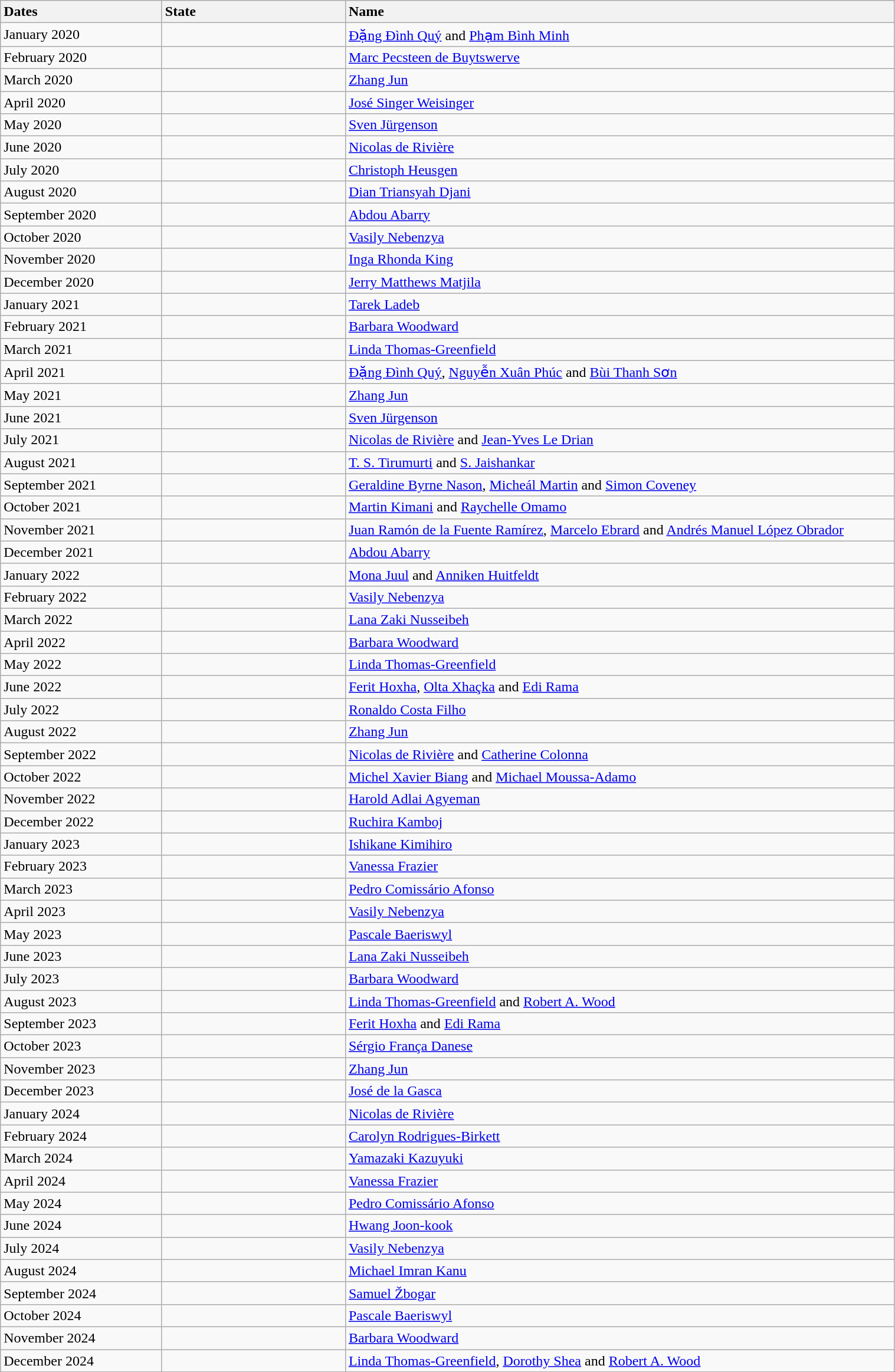<table class="wikitable" width="80%">
<tr>
<th style="text-align:left;width:175px">Dates</th>
<th style="text-align:left;width:200px">State</th>
<th style="text-align:left;">Name</th>
</tr>
<tr>
<td>January 2020</td>
<td></td>
<td><a href='#'>Đặng Đình Quý</a> and <a href='#'>Phạm Bình Minh</a></td>
</tr>
<tr>
<td>February 2020</td>
<td></td>
<td><a href='#'>Marc Pecsteen de Buytswerve</a></td>
</tr>
<tr>
<td>March 2020</td>
<td></td>
<td><a href='#'>Zhang Jun</a></td>
</tr>
<tr>
<td>April 2020</td>
<td></td>
<td><a href='#'>José Singer Weisinger</a></td>
</tr>
<tr>
<td>May 2020</td>
<td></td>
<td><a href='#'>Sven Jürgenson</a></td>
</tr>
<tr>
<td>June 2020</td>
<td></td>
<td><a href='#'>Nicolas de Rivière</a></td>
</tr>
<tr>
<td>July 2020</td>
<td></td>
<td><a href='#'>Christoph Heusgen</a></td>
</tr>
<tr>
<td>August 2020</td>
<td></td>
<td><a href='#'>Dian Triansyah Djani</a></td>
</tr>
<tr>
<td>September 2020</td>
<td></td>
<td><a href='#'>Abdou Abarry</a></td>
</tr>
<tr>
<td>October 2020</td>
<td></td>
<td><a href='#'>Vasily Nebenzya</a></td>
</tr>
<tr>
<td>November 2020</td>
<td></td>
<td><a href='#'>Inga Rhonda King</a></td>
</tr>
<tr>
<td>December 2020</td>
<td></td>
<td><a href='#'>Jerry Matthews Matjila</a></td>
</tr>
<tr>
<td>January 2021</td>
<td></td>
<td><a href='#'>Tarek Ladeb</a></td>
</tr>
<tr>
<td>February 2021</td>
<td></td>
<td><a href='#'>Barbara Woodward</a></td>
</tr>
<tr>
<td>March 2021</td>
<td></td>
<td><a href='#'>Linda Thomas-Greenfield</a></td>
</tr>
<tr>
<td>April 2021</td>
<td></td>
<td><a href='#'>Đặng Đình Quý</a>, <a href='#'>Nguyễn Xuân Phúc</a> and <a href='#'>Bùi Thanh Sơn</a></td>
</tr>
<tr>
<td>May 2021</td>
<td></td>
<td><a href='#'>Zhang Jun</a></td>
</tr>
<tr>
<td>June 2021</td>
<td></td>
<td><a href='#'>Sven Jürgenson</a></td>
</tr>
<tr>
<td>July 2021</td>
<td></td>
<td><a href='#'>Nicolas de Rivière</a> and <a href='#'>Jean-Yves Le Drian</a></td>
</tr>
<tr>
<td>August 2021</td>
<td></td>
<td><a href='#'>T. S. Tirumurti</a> and <a href='#'>S. Jaishankar</a></td>
</tr>
<tr>
<td>September 2021</td>
<td></td>
<td><a href='#'>Geraldine Byrne Nason</a>, <a href='#'>Micheál Martin</a> and <a href='#'>Simon Coveney</a></td>
</tr>
<tr>
<td>October 2021</td>
<td></td>
<td><a href='#'>Martin Kimani</a> and <a href='#'>Raychelle Omamo</a></td>
</tr>
<tr>
<td>November 2021</td>
<td></td>
<td><a href='#'>Juan Ramón de la Fuente Ramírez</a>, <a href='#'>Marcelo Ebrard</a> and <a href='#'>Andrés Manuel López Obrador</a></td>
</tr>
<tr>
<td>December 2021</td>
<td></td>
<td><a href='#'>Abdou Abarry</a></td>
</tr>
<tr>
<td>January 2022</td>
<td></td>
<td><a href='#'>Mona Juul</a> and <a href='#'>Anniken Huitfeldt</a></td>
</tr>
<tr>
<td>February 2022</td>
<td></td>
<td><a href='#'>Vasily Nebenzya</a></td>
</tr>
<tr>
<td>March 2022</td>
<td></td>
<td><a href='#'>Lana Zaki Nusseibeh</a></td>
</tr>
<tr>
<td>April 2022</td>
<td></td>
<td><a href='#'>Barbara Woodward</a></td>
</tr>
<tr>
<td>May 2022</td>
<td></td>
<td><a href='#'>Linda Thomas-Greenfield</a></td>
</tr>
<tr>
<td>June 2022</td>
<td></td>
<td><a href='#'>Ferit Hoxha</a>, <a href='#'>Olta Xhaçka</a> and <a href='#'>Edi Rama</a></td>
</tr>
<tr>
<td>July 2022</td>
<td></td>
<td><a href='#'>Ronaldo Costa Filho</a></td>
</tr>
<tr>
<td>August 2022</td>
<td></td>
<td><a href='#'>Zhang Jun</a></td>
</tr>
<tr>
<td>September 2022</td>
<td></td>
<td><a href='#'>Nicolas de Rivière</a> and <a href='#'>Catherine Colonna</a></td>
</tr>
<tr>
<td>October 2022</td>
<td></td>
<td><a href='#'>Michel Xavier Biang</a> and <a href='#'>Michael Moussa-Adamo</a></td>
</tr>
<tr>
<td>November 2022</td>
<td></td>
<td><a href='#'>Harold Adlai Agyeman</a></td>
</tr>
<tr>
<td>December 2022</td>
<td></td>
<td><a href='#'>Ruchira Kamboj</a></td>
</tr>
<tr>
<td>January 2023</td>
<td></td>
<td><a href='#'>Ishikane Kimihiro</a></td>
</tr>
<tr>
<td>February 2023</td>
<td></td>
<td><a href='#'>Vanessa Frazier</a></td>
</tr>
<tr>
<td>March 2023</td>
<td></td>
<td><a href='#'>Pedro Comissário Afonso</a></td>
</tr>
<tr>
<td>April 2023</td>
<td></td>
<td><a href='#'>Vasily Nebenzya</a></td>
</tr>
<tr>
<td>May 2023</td>
<td></td>
<td><a href='#'>Pascale Baeriswyl</a></td>
</tr>
<tr>
<td>June 2023</td>
<td></td>
<td><a href='#'>Lana Zaki Nusseibeh</a></td>
</tr>
<tr>
<td>July 2023</td>
<td></td>
<td><a href='#'>Barbara Woodward</a></td>
</tr>
<tr>
<td>August 2023</td>
<td></td>
<td><a href='#'>Linda Thomas-Greenfield</a> and <a href='#'>Robert A. Wood</a></td>
</tr>
<tr>
<td>September 2023</td>
<td></td>
<td><a href='#'>Ferit Hoxha</a> and <a href='#'>Edi Rama</a></td>
</tr>
<tr>
<td>October 2023</td>
<td></td>
<td><a href='#'>Sérgio França Danese</a></td>
</tr>
<tr>
<td>November 2023</td>
<td></td>
<td><a href='#'>Zhang Jun</a></td>
</tr>
<tr>
<td>December 2023</td>
<td></td>
<td><a href='#'>José de la Gasca</a></td>
</tr>
<tr>
<td>January 2024</td>
<td></td>
<td><a href='#'>Nicolas de Rivière</a></td>
</tr>
<tr>
<td>February 2024</td>
<td></td>
<td><a href='#'>Carolyn Rodrigues-Birkett</a></td>
</tr>
<tr>
<td>March 2024</td>
<td></td>
<td><a href='#'>Yamazaki Kazuyuki</a></td>
</tr>
<tr>
<td>April 2024</td>
<td></td>
<td><a href='#'>Vanessa Frazier</a></td>
</tr>
<tr>
<td>May 2024</td>
<td></td>
<td><a href='#'>Pedro Comissário Afonso</a></td>
</tr>
<tr>
<td>June 2024</td>
<td></td>
<td><a href='#'>Hwang Joon-kook</a></td>
</tr>
<tr>
<td>July 2024</td>
<td></td>
<td><a href='#'>Vasily Nebenzya</a></td>
</tr>
<tr>
<td>August 2024</td>
<td></td>
<td><a href='#'>Michael Imran Kanu</a></td>
</tr>
<tr>
<td>September 2024</td>
<td></td>
<td><a href='#'>Samuel Žbogar</a></td>
</tr>
<tr>
<td>October 2024</td>
<td></td>
<td><a href='#'>Pascale Baeriswyl</a></td>
</tr>
<tr>
<td>November 2024</td>
<td></td>
<td><a href='#'>Barbara Woodward</a></td>
</tr>
<tr>
<td>December 2024</td>
<td></td>
<td><a href='#'>Linda Thomas-Greenfield</a>, <a href='#'>Dorothy Shea</a> and <a href='#'>Robert A. Wood</a></td>
</tr>
<tr>
</tr>
</table>
